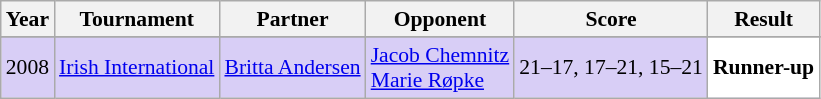<table class="sortable wikitable" style="font-size: 90%;">
<tr>
<th>Year</th>
<th>Tournament</th>
<th>Partner</th>
<th>Opponent</th>
<th>Score</th>
<th>Result</th>
</tr>
<tr>
</tr>
<tr style="background:#D8CEF6">
<td align="center">2008</td>
<td align="left"><a href='#'>Irish International</a></td>
<td align="left"> <a href='#'>Britta Andersen</a></td>
<td align="left"> <a href='#'>Jacob Chemnitz</a> <br>  <a href='#'>Marie Røpke</a></td>
<td align="left">21–17, 17–21, 15–21</td>
<td style="text-align:left; background:white"> <strong>Runner-up</strong></td>
</tr>
</table>
